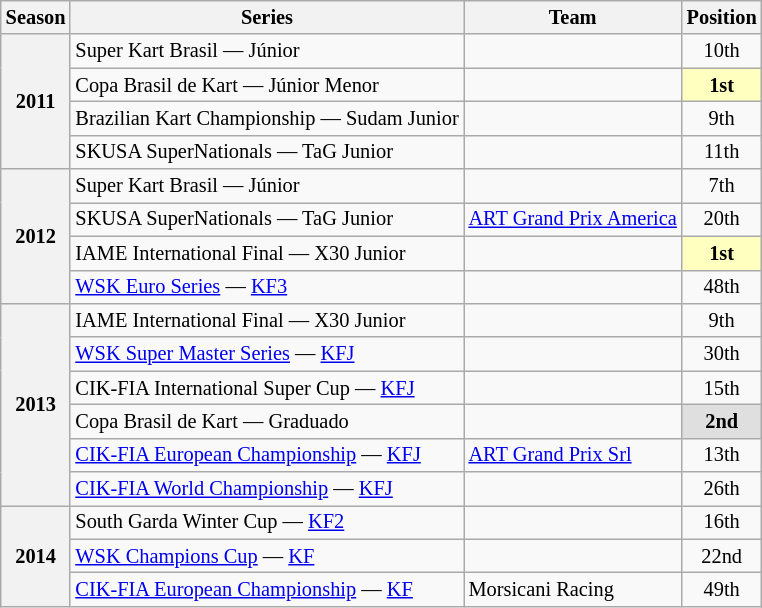<table class="wikitable" style="font-size: 85%; text-align:center">
<tr>
<th>Season</th>
<th>Series</th>
<th>Team</th>
<th>Position</th>
</tr>
<tr>
<th rowspan="4">2011</th>
<td align="left">Super Kart Brasil — Júnior</td>
<td align="left"></td>
<td>10th</td>
</tr>
<tr>
<td align="left">Copa Brasil de Kart — Júnior Menor</td>
<td align="left"></td>
<td style="background:#FFFFBF;"><strong>1st</strong></td>
</tr>
<tr>
<td align="left">Brazilian Kart Championship — Sudam Junior</td>
<td align="left"></td>
<td>9th</td>
</tr>
<tr>
<td align="left">SKUSA SuperNationals — TaG Junior</td>
<td align="left"></td>
<td>11th</td>
</tr>
<tr>
<th rowspan="4">2012</th>
<td align="left">Super Kart Brasil — Júnior</td>
<td align="left"></td>
<td>7th</td>
</tr>
<tr>
<td align="left">SKUSA SuperNationals — TaG Junior</td>
<td align="left"><a href='#'>ART Grand Prix America</a></td>
<td>20th</td>
</tr>
<tr>
<td align="left">IAME International Final — X30 Junior</td>
<td></td>
<td style="background:#FFFFBF;"><strong>1st</strong></td>
</tr>
<tr>
<td align="left"><a href='#'>WSK Euro Series</a> — <a href='#'>KF3</a></td>
<td align="left"></td>
<td>48th</td>
</tr>
<tr>
<th rowspan="6">2013</th>
<td align="left">IAME International Final — X30 Junior</td>
<td align="left"></td>
<td>9th</td>
</tr>
<tr>
<td align="left"><a href='#'>WSK Super Master Series</a> — <a href='#'>KFJ</a></td>
<td align="left"></td>
<td>30th</td>
</tr>
<tr>
<td align="left">CIK-FIA International Super Cup — <a href='#'>KFJ</a></td>
<td align="left"></td>
<td>15th</td>
</tr>
<tr>
<td align="left">Copa Brasil de Kart — Graduado</td>
<td></td>
<td style="background:#DFDFDF;"><strong>2nd</strong></td>
</tr>
<tr>
<td align="left"><a href='#'>CIK-FIA European Championship</a> — <a href='#'>KFJ</a></td>
<td align="left"><a href='#'>ART Grand Prix Srl</a></td>
<td>13th</td>
</tr>
<tr>
<td align="left"><a href='#'>CIK-FIA World Championship</a> — <a href='#'>KFJ</a></td>
<td align="left"></td>
<td>26th</td>
</tr>
<tr>
<th rowspan="3">2014</th>
<td align="left">South Garda Winter Cup — <a href='#'>KF2</a></td>
<td align="left"></td>
<td>16th</td>
</tr>
<tr>
<td align="left"><a href='#'>WSK Champions Cup</a> — <a href='#'>KF</a></td>
<td align="left"></td>
<td>22nd</td>
</tr>
<tr>
<td align="left"><a href='#'>CIK-FIA European Championship</a> — <a href='#'>KF</a></td>
<td align="left">Morsicani Racing</td>
<td>49th</td>
</tr>
</table>
